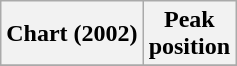<table class="wikitable plainrowheaders" style="text-align:center">
<tr>
<th scope="col">Chart (2002)</th>
<th scope="col">Peak<br>position</th>
</tr>
<tr>
</tr>
</table>
